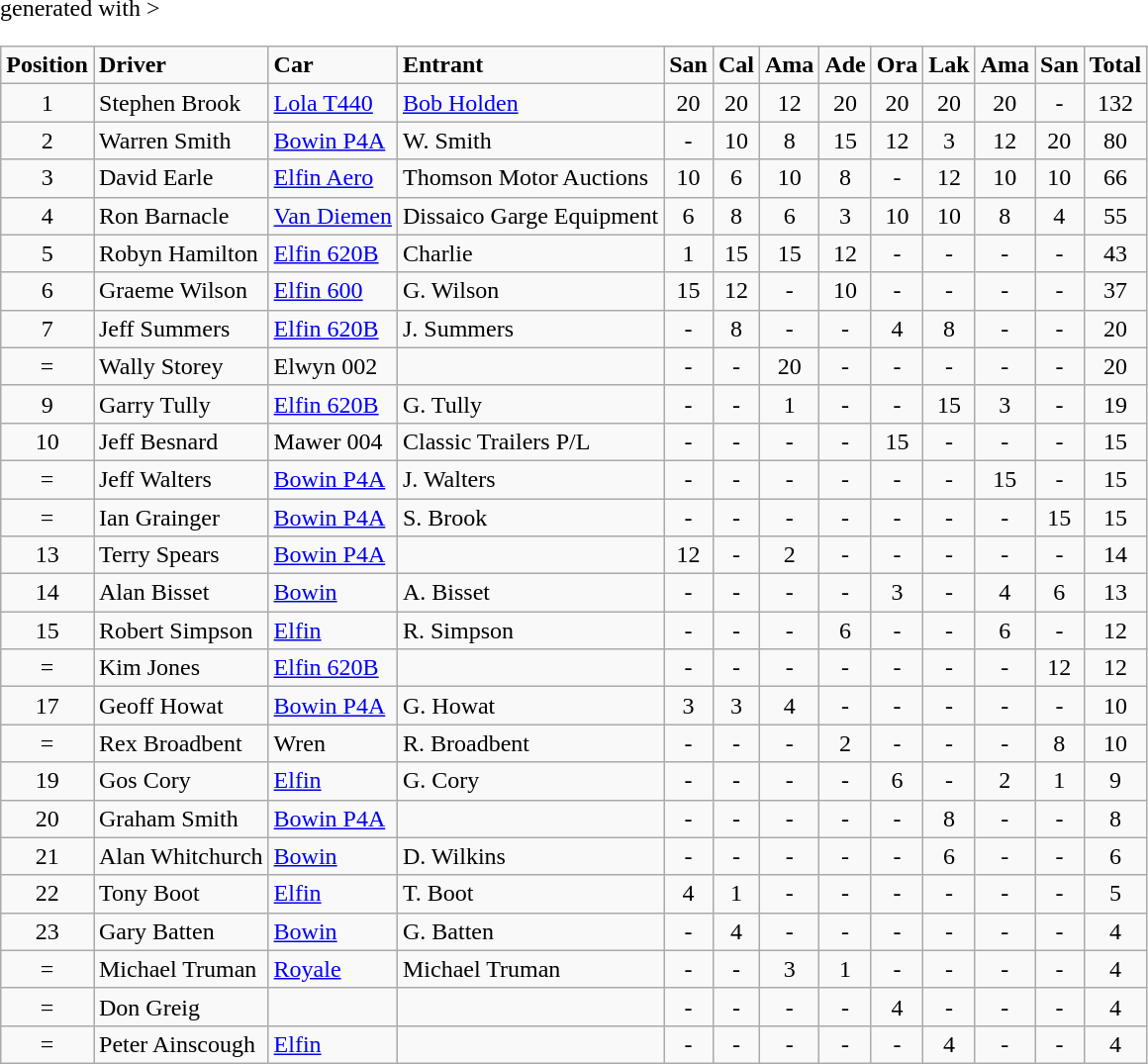<table class="wikitable" <hiddentext>generated with >
<tr style="font-weight:bold">
<td align="center">Position</td>
<td>Driver</td>
<td>Car</td>
<td>Entrant</td>
<td align="center">San</td>
<td align="center">Cal</td>
<td align="center">Ama</td>
<td align="center">Ade</td>
<td align="center">Ora</td>
<td align="center">Lak</td>
<td align="center">Ama</td>
<td align="center">San</td>
<td align="center">Total</td>
</tr>
<tr>
<td height="13" align="center">1</td>
<td>Stephen Brook</td>
<td><a href='#'>Lola T440</a></td>
<td><a href='#'>Bob Holden</a></td>
<td align="center">20</td>
<td align="center">20</td>
<td align="center">12</td>
<td align="center">20</td>
<td align="center">20</td>
<td align="center">20</td>
<td align="center">20</td>
<td align="center">-</td>
<td align="center">132</td>
</tr>
<tr>
<td height="13" align="center">2</td>
<td>Warren Smith</td>
<td><a href='#'>Bowin P4A</a></td>
<td>W. Smith</td>
<td align="center">-</td>
<td align="center">10</td>
<td align="center">8</td>
<td align="center">15</td>
<td align="center">12</td>
<td align="center">3</td>
<td align="center">12</td>
<td align="center">20</td>
<td align="center">80</td>
</tr>
<tr>
<td height="13" align="center">3</td>
<td>David Earle</td>
<td><a href='#'>Elfin Aero</a></td>
<td>Thomson Motor Auctions</td>
<td align="center">10</td>
<td align="center">6</td>
<td align="center">10</td>
<td align="center">8</td>
<td align="center">-</td>
<td align="center">12</td>
<td align="center">10</td>
<td align="center">10</td>
<td align="center">66</td>
</tr>
<tr>
<td height="13" align="center">4</td>
<td>Ron Barnacle</td>
<td><a href='#'>Van Diemen</a></td>
<td>Dissaico Garge Equipment</td>
<td align="center">6</td>
<td align="center">8</td>
<td align="center">6</td>
<td align="center">3</td>
<td align="center">10</td>
<td align="center">10</td>
<td align="center">8</td>
<td align="center">4</td>
<td align="center">55</td>
</tr>
<tr>
<td height="13" align="center">5</td>
<td>Robyn Hamilton</td>
<td><a href='#'>Elfin 620B</a></td>
<td>Charlie</td>
<td align="center">1</td>
<td align="center">15</td>
<td align="center">15</td>
<td align="center">12</td>
<td align="center">-</td>
<td align="center">-</td>
<td align="center">-</td>
<td align="center">-</td>
<td align="center">43</td>
</tr>
<tr>
<td height="13" align="center">6</td>
<td>Graeme Wilson</td>
<td><a href='#'>Elfin 600</a></td>
<td>G. Wilson</td>
<td align="center">15</td>
<td align="center">12</td>
<td align="center">-</td>
<td align="center">10</td>
<td align="center">-</td>
<td align="center">-</td>
<td align="center">-</td>
<td align="center">-</td>
<td align="center">37</td>
</tr>
<tr>
<td height="13" align="center">7</td>
<td>Jeff Summers</td>
<td><a href='#'>Elfin 620B</a></td>
<td>J. Summers</td>
<td align="center">-</td>
<td align="center">8</td>
<td align="center">-</td>
<td align="center">-</td>
<td align="center">4</td>
<td align="center">8</td>
<td align="center">-</td>
<td align="center">-</td>
<td align="center">20</td>
</tr>
<tr>
<td height="13" align="center">=</td>
<td>Wally Storey</td>
<td>Elwyn 002</td>
<td></td>
<td align="center">-</td>
<td align="center">-</td>
<td align="center">20</td>
<td align="center">-</td>
<td align="center">-</td>
<td align="center">-</td>
<td align="center">-</td>
<td align="center">-</td>
<td align="center">20</td>
</tr>
<tr>
<td height="13" align="center">9</td>
<td>Garry Tully</td>
<td><a href='#'>Elfin 620B</a></td>
<td>G. Tully</td>
<td align="center">-</td>
<td align="center">-</td>
<td align="center">1</td>
<td align="center">-</td>
<td align="center">-</td>
<td align="center">15</td>
<td align="center">3</td>
<td align="center">-</td>
<td align="center">19</td>
</tr>
<tr>
<td height="13" align="center">10</td>
<td>Jeff Besnard</td>
<td>Mawer 004</td>
<td>Classic Trailers P/L</td>
<td align="center">-</td>
<td align="center">-</td>
<td align="center">-</td>
<td align="center">-</td>
<td align="center">15</td>
<td align="center">-</td>
<td align="center">-</td>
<td align="center">-</td>
<td align="center">15</td>
</tr>
<tr>
<td height="13" align="center">=</td>
<td>Jeff Walters</td>
<td><a href='#'>Bowin P4A</a></td>
<td>J. Walters</td>
<td align="center">-</td>
<td align="center">-</td>
<td align="center">-</td>
<td align="center">-</td>
<td align="center">-</td>
<td align="center">-</td>
<td align="center">15</td>
<td align="center">-</td>
<td align="center">15</td>
</tr>
<tr>
<td height="13" align="center">=</td>
<td>Ian Grainger</td>
<td><a href='#'>Bowin P4A</a></td>
<td>S. Brook</td>
<td align="center">-</td>
<td align="center">-</td>
<td align="center">-</td>
<td align="center">-</td>
<td align="center">-</td>
<td align="center">-</td>
<td align="center">-</td>
<td align="center">15</td>
<td align="center">15</td>
</tr>
<tr>
<td height="13" align="center">13</td>
<td>Terry Spears</td>
<td><a href='#'>Bowin P4A</a></td>
<td></td>
<td align="center">12</td>
<td align="center">-</td>
<td align="center">2</td>
<td align="center">-</td>
<td align="center">-</td>
<td align="center">-</td>
<td align="center">-</td>
<td align="center">-</td>
<td align="center">14</td>
</tr>
<tr>
<td height="13" align="center">14</td>
<td>Alan Bisset</td>
<td><a href='#'>Bowin</a></td>
<td>A. Bisset</td>
<td align="center">-</td>
<td align="center">-</td>
<td align="center">-</td>
<td align="center">-</td>
<td align="center">3</td>
<td align="center">-</td>
<td align="center">4</td>
<td align="center">6</td>
<td align="center">13</td>
</tr>
<tr>
<td height="13" align="center">15</td>
<td>Robert Simpson</td>
<td><a href='#'>Elfin</a></td>
<td>R. Simpson</td>
<td align="center">-</td>
<td align="center">-</td>
<td align="center">-</td>
<td align="center">6</td>
<td align="center">-</td>
<td align="center">-</td>
<td align="center">6</td>
<td align="center">-</td>
<td align="center">12</td>
</tr>
<tr>
<td height="13" align="center">=</td>
<td>Kim Jones</td>
<td><a href='#'>Elfin 620B</a></td>
<td></td>
<td align="center">-</td>
<td align="center">-</td>
<td align="center">-</td>
<td align="center">-</td>
<td align="center">-</td>
<td align="center">-</td>
<td align="center">-</td>
<td align="center">12</td>
<td align="center">12</td>
</tr>
<tr>
<td height="13" align="center">17</td>
<td>Geoff Howat</td>
<td><a href='#'>Bowin P4A</a></td>
<td>G. Howat</td>
<td align="center">3</td>
<td align="center">3</td>
<td align="center">4</td>
<td align="center">-</td>
<td align="center">-</td>
<td align="center">-</td>
<td align="center">-</td>
<td align="center">-</td>
<td align="center">10</td>
</tr>
<tr>
<td height="13" align="center">=</td>
<td>Rex Broadbent</td>
<td>Wren</td>
<td>R. Broadbent</td>
<td align="center">-</td>
<td align="center">-</td>
<td align="center">-</td>
<td align="center">2</td>
<td align="center">-</td>
<td align="center">-</td>
<td align="center">-</td>
<td align="center">8</td>
<td align="center">10</td>
</tr>
<tr>
<td height="13" align="center">19</td>
<td>Gos Cory</td>
<td><a href='#'>Elfin</a></td>
<td>G. Cory</td>
<td align="center">-</td>
<td align="center">-</td>
<td align="center">-</td>
<td align="center">-</td>
<td align="center">6</td>
<td align="center">-</td>
<td align="center">2</td>
<td align="center">1</td>
<td align="center">9</td>
</tr>
<tr>
<td height="13" align="center">20</td>
<td>Graham Smith</td>
<td><a href='#'>Bowin P4A</a></td>
<td></td>
<td align="center">-</td>
<td align="center">-</td>
<td align="center">-</td>
<td align="center">-</td>
<td align="center">-</td>
<td align="center">8</td>
<td align="center">-</td>
<td align="center">-</td>
<td align="center">8</td>
</tr>
<tr>
<td height="13" align="center">21</td>
<td>Alan Whitchurch</td>
<td><a href='#'>Bowin</a></td>
<td>D. Wilkins</td>
<td align="center">-</td>
<td align="center">-</td>
<td align="center">-</td>
<td align="center">-</td>
<td align="center">-</td>
<td align="center">6</td>
<td align="center">-</td>
<td align="center">-</td>
<td align="center">6</td>
</tr>
<tr>
<td height="13" align="center">22</td>
<td>Tony Boot</td>
<td><a href='#'>Elfin</a></td>
<td>T. Boot</td>
<td align="center">4</td>
<td align="center">1</td>
<td align="center">-</td>
<td align="center">-</td>
<td align="center">-</td>
<td align="center">-</td>
<td align="center">-</td>
<td align="center">-</td>
<td align="center">5</td>
</tr>
<tr>
<td height="13" align="center">23</td>
<td>Gary Batten</td>
<td><a href='#'>Bowin</a></td>
<td>G. Batten</td>
<td align="center">-</td>
<td align="center">4</td>
<td align="center">-</td>
<td align="center">-</td>
<td align="center">-</td>
<td align="center">-</td>
<td align="center">-</td>
<td align="center">-</td>
<td align="center">4</td>
</tr>
<tr>
<td height="13" align="center">=</td>
<td>Michael Truman</td>
<td><a href='#'>Royale</a></td>
<td>Michael Truman</td>
<td align="center">-</td>
<td align="center">-</td>
<td align="center">3</td>
<td align="center">1</td>
<td align="center">-</td>
<td align="center">-</td>
<td align="center">-</td>
<td align="center">-</td>
<td align="center">4</td>
</tr>
<tr>
<td height="13" align="center">=</td>
<td>Don Greig</td>
<td></td>
<td></td>
<td align="center">-</td>
<td align="center">-</td>
<td align="center">-</td>
<td align="center">-</td>
<td align="center">4</td>
<td align="center">-</td>
<td align="center">-</td>
<td align="center">-</td>
<td align="center">4</td>
</tr>
<tr>
<td height="13" align="center">=</td>
<td>Peter Ainscough</td>
<td><a href='#'>Elfin</a></td>
<td></td>
<td align="center">-</td>
<td align="center">-</td>
<td align="center">-</td>
<td align="center">-</td>
<td align="center">-</td>
<td align="center">4</td>
<td align="center">-</td>
<td align="center">-</td>
<td align="center">4</td>
</tr>
</table>
